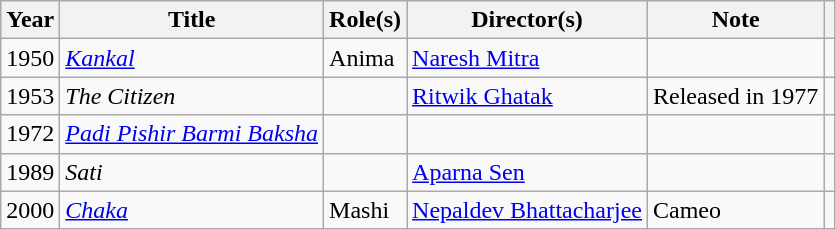<table class="wikitable sortable">
<tr>
<th>Year</th>
<th>Title</th>
<th>Role(s)</th>
<th class="unsortable">Director(s)</th>
<th>Note</th>
<th></th>
</tr>
<tr>
<td>1950</td>
<td><em><a href='#'>Kankal</a></em></td>
<td>Anima</td>
<td><a href='#'>Naresh Mitra</a></td>
<td></td>
<td></td>
</tr>
<tr>
<td>1953</td>
<td><em>The Citizen</em></td>
<td></td>
<td><a href='#'>Ritwik Ghatak</a></td>
<td>Released in 1977</td>
<td></td>
</tr>
<tr>
<td>1972</td>
<td><em><a href='#'>Padi Pishir Barmi Baksha</a></em></td>
<td></td>
<td></td>
<td></td>
<td></td>
</tr>
<tr>
<td>1989</td>
<td><em>Sati</em></td>
<td></td>
<td><a href='#'>Aparna Sen</a></td>
<td></td>
<td></td>
</tr>
<tr>
<td>2000</td>
<td><em><a href='#'>Chaka</a></em></td>
<td>Mashi</td>
<td><a href='#'>Nepaldev Bhattacharjee</a></td>
<td>Cameo</td>
<td></td>
</tr>
</table>
